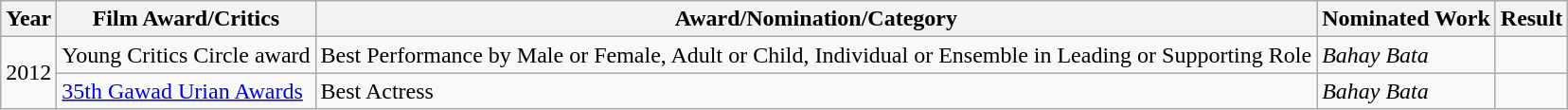<table class="wikitable">
<tr>
<th>Year</th>
<th>Film Award/Critics</th>
<th>Award/Nomination/Category</th>
<th>Nominated Work</th>
<th>Result</th>
</tr>
<tr>
<td rowspan="2">2012</td>
<td>Young Critics Circle award</td>
<td>Best Performance by Male or Female, Adult or Child, Individual or Ensemble in Leading or Supporting Role</td>
<td><em>Bahay Bata</em></td>
<td></td>
</tr>
<tr>
<td><a href='#'>35th Gawad Urian Awards</a></td>
<td>Best Actress</td>
<td><em>Bahay Bata</em></td>
<td></td>
</tr>
</table>
